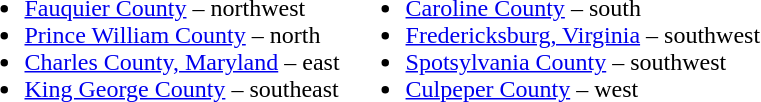<table>
<tr style="vertical-align:top;">
<td><br><ul><li><a href='#'>Fauquier County</a> – northwest</li><li><a href='#'>Prince William County</a> – north</li><li><a href='#'>Charles County, Maryland</a> – east</li><li><a href='#'>King George County</a> – southeast</li></ul></td>
<td><br><ul><li><a href='#'>Caroline County</a> – south</li><li><a href='#'>Fredericksburg, Virginia</a> – southwest</li><li><a href='#'>Spotsylvania County</a> – southwest</li><li><a href='#'>Culpeper County</a> – west</li></ul></td>
</tr>
</table>
